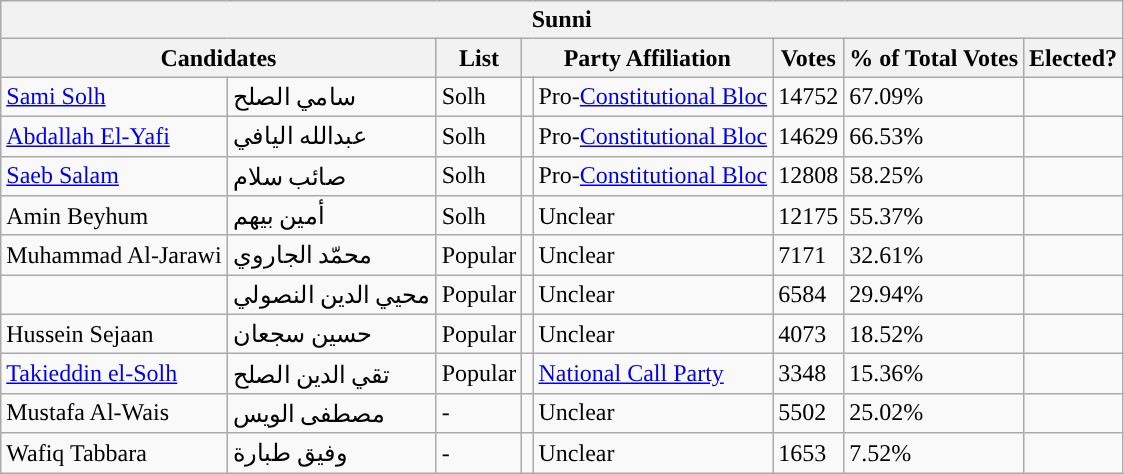<table class="wikitable sortable">
<tr>
<th colspan="8">Sunni</th>
</tr>
<tr>
<th colspan="2">Candidates</th>
<th>List</th>
<th colspan="2">Party Affiliation</th>
<th>Votes</th>
<th>% of Total Votes</th>
<th>Elected?</th>
</tr>
<tr>
<td><a href='#'>Sami Solh</a></td>
<td>سامي الصلح</td>
<td>Solh</td>
<td style="background: "></td>
<td>Pro-<a href='#'>Constitutional Bloc</a></td>
<td>14752</td>
<td>67.09%</td>
<td></td>
</tr>
<tr>
<td><a href='#'>Abdallah El-Yafi</a></td>
<td>عبدالله اليافي</td>
<td>Solh</td>
<td style="background: "></td>
<td>Pro-<a href='#'>Constitutional Bloc</a></td>
<td>14629</td>
<td>66.53%</td>
<td></td>
</tr>
<tr>
<td><a href='#'>Saeb Salam</a></td>
<td>صائب سلام</td>
<td>Solh</td>
<td style="background: "></td>
<td>Pro-<a href='#'>Constitutional Bloc</a></td>
<td>12808</td>
<td>58.25%</td>
<td></td>
</tr>
<tr>
<td>Amin Beyhum</td>
<td>أمين بيهم</td>
<td>Solh</td>
<td style="background: "></td>
<td>Unclear</td>
<td>12175</td>
<td>55.37%</td>
<td></td>
</tr>
<tr>
<td>Muhammad Al-Jarawi</td>
<td>محمّد الجاروي</td>
<td>Popular</td>
<td style="background: "></td>
<td>Unclear</td>
<td>7171</td>
<td>32.61%</td>
<td></td>
</tr>
<tr>
<td></td>
<td>محيي الدين النصولي</td>
<td>Popular</td>
<td style="background: "></td>
<td>Unclear</td>
<td>6584</td>
<td>29.94%</td>
<td></td>
</tr>
<tr>
<td>Hussein Sejaan</td>
<td>حسين سجعان</td>
<td>Popular</td>
<td style="background: "></td>
<td>Unclear</td>
<td>4073</td>
<td>18.52%</td>
<td></td>
</tr>
<tr>
<td><a href='#'>Takieddin el-Solh</a></td>
<td>تقي الدين الصلح</td>
<td>Popular</td>
<td style="background: "></td>
<td><a href='#'>National Call Party</a></td>
<td>3348</td>
<td>15.36%</td>
<td></td>
</tr>
<tr>
<td>Mustafa Al-Wais</td>
<td>مصطفى الويس</td>
<td>-</td>
<td style="background: "></td>
<td>Unclear</td>
<td>5502</td>
<td>25.02%</td>
<td></td>
</tr>
<tr>
<td>Wafiq Tabbara</td>
<td>وفيق طبارة</td>
<td>-</td>
<td style="background: "></td>
<td>Unclear</td>
<td>1653</td>
<td>7.52%</td>
<td></td>
</tr>
</table>
